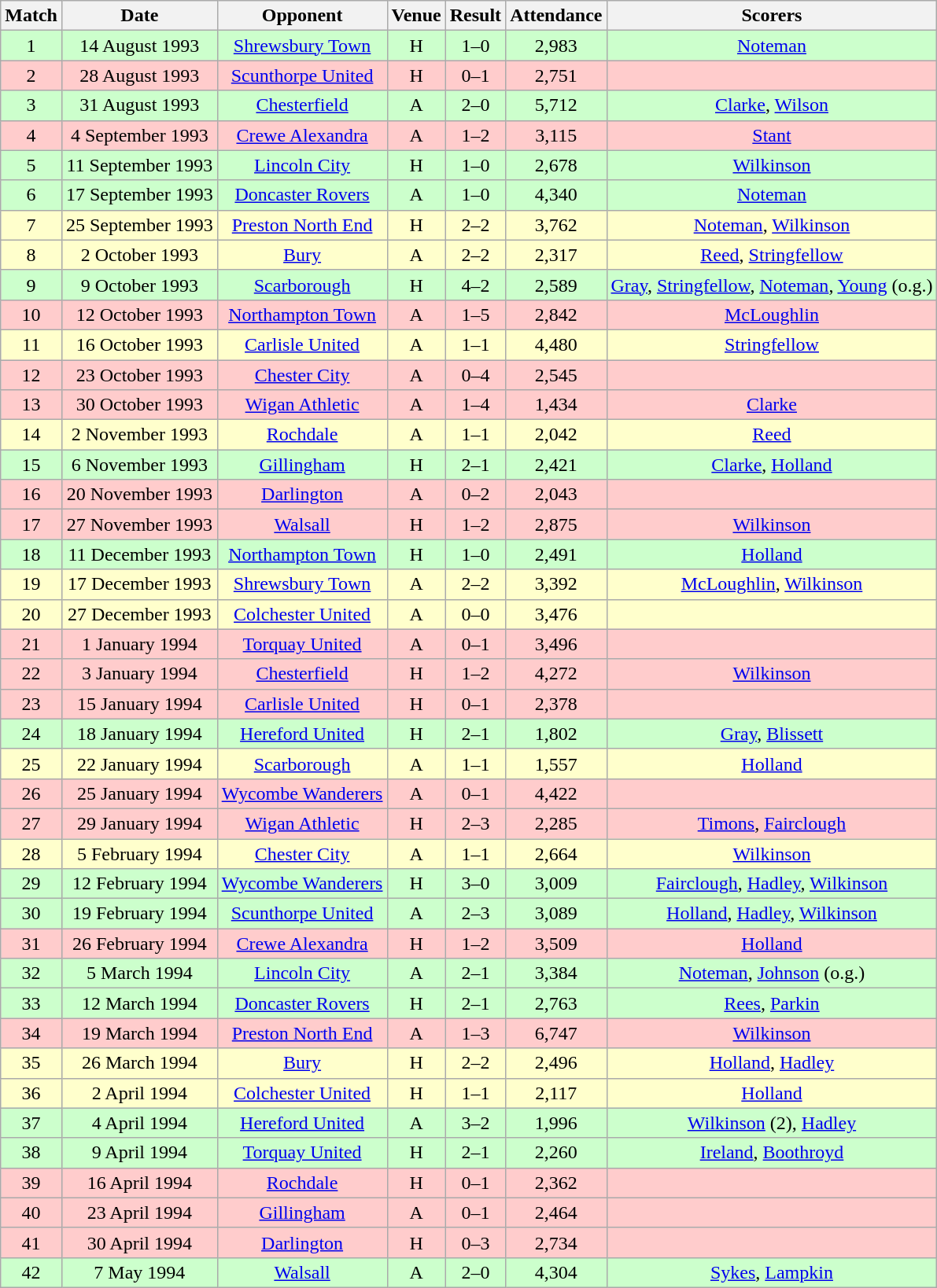<table class="wikitable" style="font-size:100%; text-align:center">
<tr>
<th>Match</th>
<th>Date</th>
<th>Opponent</th>
<th>Venue</th>
<th>Result</th>
<th>Attendance</th>
<th>Scorers</th>
</tr>
<tr style="background: #CCFFCC;">
<td>1</td>
<td>14 August 1993</td>
<td><a href='#'>Shrewsbury Town</a></td>
<td>H</td>
<td>1–0</td>
<td>2,983</td>
<td><a href='#'>Noteman</a></td>
</tr>
<tr style="background: #FFCCCC;">
<td>2</td>
<td>28 August 1993</td>
<td><a href='#'>Scunthorpe United</a></td>
<td>H</td>
<td>0–1</td>
<td>2,751</td>
<td></td>
</tr>
<tr style="background: #CCFFCC;">
<td>3</td>
<td>31 August 1993</td>
<td><a href='#'>Chesterfield</a></td>
<td>A</td>
<td>2–0</td>
<td>5,712</td>
<td><a href='#'>Clarke</a>, <a href='#'>Wilson</a></td>
</tr>
<tr style="background: #FFCCCC;">
<td>4</td>
<td>4 September 1993</td>
<td><a href='#'>Crewe Alexandra</a></td>
<td>A</td>
<td>1–2</td>
<td>3,115</td>
<td><a href='#'>Stant</a></td>
</tr>
<tr style="background: #CCFFCC;">
<td>5</td>
<td>11 September 1993</td>
<td><a href='#'>Lincoln City</a></td>
<td>H</td>
<td>1–0</td>
<td>2,678</td>
<td><a href='#'>Wilkinson</a></td>
</tr>
<tr style="background: #CCFFCC;">
<td>6</td>
<td>17 September 1993</td>
<td><a href='#'>Doncaster Rovers</a></td>
<td>A</td>
<td>1–0</td>
<td>4,340</td>
<td><a href='#'>Noteman</a></td>
</tr>
<tr style="background: #FFFFCC;">
<td>7</td>
<td>25 September 1993</td>
<td><a href='#'>Preston North End</a></td>
<td>H</td>
<td>2–2</td>
<td>3,762</td>
<td><a href='#'>Noteman</a>, <a href='#'>Wilkinson</a></td>
</tr>
<tr style="background: #FFFFCC;">
<td>8</td>
<td>2 October 1993</td>
<td><a href='#'>Bury</a></td>
<td>A</td>
<td>2–2</td>
<td>2,317</td>
<td><a href='#'>Reed</a>, <a href='#'>Stringfellow</a></td>
</tr>
<tr style="background: #CCFFCC;">
<td>9</td>
<td>9 October 1993</td>
<td><a href='#'>Scarborough</a></td>
<td>H</td>
<td>4–2</td>
<td>2,589</td>
<td><a href='#'>Gray</a>, <a href='#'>Stringfellow</a>, <a href='#'>Noteman</a>, <a href='#'>Young</a> (o.g.)</td>
</tr>
<tr style="background: #FFCCCC;">
<td>10</td>
<td>12 October 1993</td>
<td><a href='#'>Northampton Town</a></td>
<td>A</td>
<td>1–5</td>
<td>2,842</td>
<td><a href='#'>McLoughlin</a></td>
</tr>
<tr style="background: #FFFFCC;">
<td>11</td>
<td>16 October 1993</td>
<td><a href='#'>Carlisle United</a></td>
<td>A</td>
<td>1–1</td>
<td>4,480</td>
<td><a href='#'>Stringfellow</a></td>
</tr>
<tr style="background: #FFCCCC;">
<td>12</td>
<td>23 October 1993</td>
<td><a href='#'>Chester City</a></td>
<td>A</td>
<td>0–4</td>
<td>2,545</td>
<td></td>
</tr>
<tr style="background: #FFCCCC;">
<td>13</td>
<td>30 October 1993</td>
<td><a href='#'>Wigan Athletic</a></td>
<td>A</td>
<td>1–4</td>
<td>1,434</td>
<td><a href='#'>Clarke</a></td>
</tr>
<tr style="background: #FFFFCC;">
<td>14</td>
<td>2 November 1993</td>
<td><a href='#'>Rochdale</a></td>
<td>A</td>
<td>1–1</td>
<td>2,042</td>
<td><a href='#'>Reed</a></td>
</tr>
<tr style="background: #CCFFCC;">
<td>15</td>
<td>6 November 1993</td>
<td><a href='#'>Gillingham</a></td>
<td>H</td>
<td>2–1</td>
<td>2,421</td>
<td><a href='#'>Clarke</a>, <a href='#'>Holland</a></td>
</tr>
<tr style="background: #FFCCCC;">
<td>16</td>
<td>20 November 1993</td>
<td><a href='#'>Darlington</a></td>
<td>A</td>
<td>0–2</td>
<td>2,043</td>
<td></td>
</tr>
<tr style="background: #FFCCCC;">
<td>17</td>
<td>27 November 1993</td>
<td><a href='#'>Walsall</a></td>
<td>H</td>
<td>1–2</td>
<td>2,875</td>
<td><a href='#'>Wilkinson</a></td>
</tr>
<tr style="background: #CCFFCC;">
<td>18</td>
<td>11 December 1993</td>
<td><a href='#'>Northampton Town</a></td>
<td>H</td>
<td>1–0</td>
<td>2,491</td>
<td><a href='#'>Holland</a></td>
</tr>
<tr style="background: #FFFFCC;">
<td>19</td>
<td>17 December 1993</td>
<td><a href='#'>Shrewsbury Town</a></td>
<td>A</td>
<td>2–2</td>
<td>3,392</td>
<td><a href='#'>McLoughlin</a>, <a href='#'>Wilkinson</a></td>
</tr>
<tr style="background: #FFFFCC;">
<td>20</td>
<td>27 December 1993</td>
<td><a href='#'>Colchester United</a></td>
<td>A</td>
<td>0–0</td>
<td>3,476</td>
<td></td>
</tr>
<tr style="background: #FFCCCC;">
<td>21</td>
<td>1 January 1994</td>
<td><a href='#'>Torquay United</a></td>
<td>A</td>
<td>0–1</td>
<td>3,496</td>
<td></td>
</tr>
<tr style="background: #FFCCCC;">
<td>22</td>
<td>3 January 1994</td>
<td><a href='#'>Chesterfield</a></td>
<td>H</td>
<td>1–2</td>
<td>4,272</td>
<td><a href='#'>Wilkinson</a></td>
</tr>
<tr style="background: #FFCCCC;">
<td>23</td>
<td>15 January 1994</td>
<td><a href='#'>Carlisle United</a></td>
<td>H</td>
<td>0–1</td>
<td>2,378</td>
<td></td>
</tr>
<tr style="background: #CCFFCC;">
<td>24</td>
<td>18 January 1994</td>
<td><a href='#'>Hereford United</a></td>
<td>H</td>
<td>2–1</td>
<td>1,802</td>
<td><a href='#'>Gray</a>, <a href='#'>Blissett</a></td>
</tr>
<tr style="background: #FFFFCC;">
<td>25</td>
<td>22 January 1994</td>
<td><a href='#'>Scarborough</a></td>
<td>A</td>
<td>1–1</td>
<td>1,557</td>
<td><a href='#'>Holland</a></td>
</tr>
<tr style="background: #FFCCCC;">
<td>26</td>
<td>25 January 1994</td>
<td><a href='#'>Wycombe Wanderers</a></td>
<td>A</td>
<td>0–1</td>
<td>4,422</td>
<td></td>
</tr>
<tr style="background: #FFCCCC;">
<td>27</td>
<td>29 January 1994</td>
<td><a href='#'>Wigan Athletic</a></td>
<td>H</td>
<td>2–3</td>
<td>2,285</td>
<td><a href='#'>Timons</a>, <a href='#'>Fairclough</a></td>
</tr>
<tr style="background: #FFFFCC;">
<td>28</td>
<td>5 February 1994</td>
<td><a href='#'>Chester City</a></td>
<td>A</td>
<td>1–1</td>
<td>2,664</td>
<td><a href='#'>Wilkinson</a></td>
</tr>
<tr style="background: #CCFFCC;">
<td>29</td>
<td>12 February 1994</td>
<td><a href='#'>Wycombe Wanderers</a></td>
<td>H</td>
<td>3–0</td>
<td>3,009</td>
<td><a href='#'>Fairclough</a>, <a href='#'>Hadley</a>, <a href='#'>Wilkinson</a></td>
</tr>
<tr style="background: #CCFFCC;">
<td>30</td>
<td>19 February 1994</td>
<td><a href='#'>Scunthorpe United</a></td>
<td>A</td>
<td>2–3</td>
<td>3,089</td>
<td><a href='#'>Holland</a>, <a href='#'>Hadley</a>, <a href='#'>Wilkinson</a></td>
</tr>
<tr style="background: #FFCCCC;">
<td>31</td>
<td>26 February 1994</td>
<td><a href='#'>Crewe Alexandra</a></td>
<td>H</td>
<td>1–2</td>
<td>3,509</td>
<td><a href='#'>Holland</a></td>
</tr>
<tr style="background: #CCFFCC;">
<td>32</td>
<td>5 March 1994</td>
<td><a href='#'>Lincoln City</a></td>
<td>A</td>
<td>2–1</td>
<td>3,384</td>
<td><a href='#'>Noteman</a>, <a href='#'>Johnson</a> (o.g.)</td>
</tr>
<tr style="background: #CCFFCC;">
<td>33</td>
<td>12 March 1994</td>
<td><a href='#'>Doncaster Rovers</a></td>
<td>H</td>
<td>2–1</td>
<td>2,763</td>
<td><a href='#'>Rees</a>, <a href='#'>Parkin</a></td>
</tr>
<tr style="background: #FFCCCC;">
<td>34</td>
<td>19 March 1994</td>
<td><a href='#'>Preston North End</a></td>
<td>A</td>
<td>1–3</td>
<td>6,747</td>
<td><a href='#'>Wilkinson</a></td>
</tr>
<tr style="background: #FFFFCC;">
<td>35</td>
<td>26 March 1994</td>
<td><a href='#'>Bury</a></td>
<td>H</td>
<td>2–2</td>
<td>2,496</td>
<td><a href='#'>Holland</a>, <a href='#'>Hadley</a></td>
</tr>
<tr style="background: #FFFFCC;">
<td>36</td>
<td>2 April 1994</td>
<td><a href='#'>Colchester United</a></td>
<td>H</td>
<td>1–1</td>
<td>2,117</td>
<td><a href='#'>Holland</a></td>
</tr>
<tr style="background: #CCFFCC;">
<td>37</td>
<td>4 April 1994</td>
<td><a href='#'>Hereford United</a></td>
<td>A</td>
<td>3–2</td>
<td>1,996</td>
<td><a href='#'>Wilkinson</a> (2), <a href='#'>Hadley</a></td>
</tr>
<tr style="background: #CCFFCC;">
<td>38</td>
<td>9 April 1994</td>
<td><a href='#'>Torquay United</a></td>
<td>H</td>
<td>2–1</td>
<td>2,260</td>
<td><a href='#'>Ireland</a>, <a href='#'>Boothroyd</a></td>
</tr>
<tr style="background: #FFCCCC;">
<td>39</td>
<td>16 April 1994</td>
<td><a href='#'>Rochdale</a></td>
<td>H</td>
<td>0–1</td>
<td>2,362</td>
<td></td>
</tr>
<tr style="background: #FFCCCC;">
<td>40</td>
<td>23 April 1994</td>
<td><a href='#'>Gillingham</a></td>
<td>A</td>
<td>0–1</td>
<td>2,464</td>
<td></td>
</tr>
<tr style="background: #FFCCCC;">
<td>41</td>
<td>30 April 1994</td>
<td><a href='#'>Darlington</a></td>
<td>H</td>
<td>0–3</td>
<td>2,734</td>
<td></td>
</tr>
<tr style="background: #CCFFCC;">
<td>42</td>
<td>7 May 1994</td>
<td><a href='#'>Walsall</a></td>
<td>A</td>
<td>2–0</td>
<td>4,304</td>
<td><a href='#'>Sykes</a>, <a href='#'>Lampkin</a></td>
</tr>
</table>
